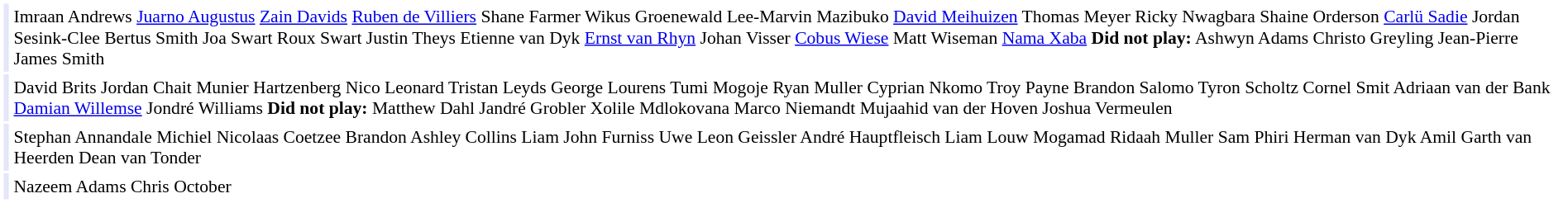<table cellpadding="2" style="border: 1px solid white; font-size:90%;">
<tr>
<td style="text-align:right;" bgcolor="lavender"></td>
<td style="text-align:left;">Imraan Andrews <a href='#'>Juarno Augustus</a> <a href='#'>Zain Davids</a> <a href='#'>Ruben de Villiers</a> Shane Farmer Wikus Groenewald Lee-Marvin Mazibuko <a href='#'>David Meihuizen</a> Thomas Meyer Ricky Nwagbara Shaine Orderson <a href='#'>Carlü Sadie</a> Jordan Sesink-Clee Bertus Smith Joa Swart Roux Swart Justin Theys Etienne van Dyk <a href='#'>Ernst van Rhyn</a> Johan Visser <a href='#'>Cobus Wiese</a> Matt Wiseman <a href='#'>Nama Xaba</a> <strong>Did not play:</strong> Ashwyn Adams Christo Greyling Jean-Pierre James Smith</td>
</tr>
<tr>
<td style="text-align:right;" bgcolor="lavender"></td>
<td style="text-align:left;">David Brits Jordan Chait Munier Hartzenberg Nico Leonard Tristan Leyds George Lourens Tumi Mogoje Ryan Muller Cyprian Nkomo Troy Payne Brandon Salomo Tyron Scholtz Cornel Smit Adriaan van der Bank <a href='#'>Damian Willemse</a> Jondré Williams <strong>Did not play:</strong> Matthew Dahl Jandré Grobler Xolile Mdlokovana Marco Niemandt Mujaahid van der Hoven Joshua Vermeulen</td>
</tr>
<tr>
<td style="text-align:right;" bgcolor="lavender"></td>
<td style="text-align:left;">Stephan Annandale Michiel Nicolaas Coetzee Brandon Ashley Collins Liam John Furniss Uwe Leon Geissler André Hauptfleisch Liam Louw Mogamad Ridaah Muller Sam Phiri Herman van Dyk Amil Garth van Heerden Dean van Tonder</td>
</tr>
<tr>
<td style="text-align:right;" bgcolor="lavender"></td>
<td style="text-align:left;">Nazeem Adams Chris October</td>
</tr>
</table>
